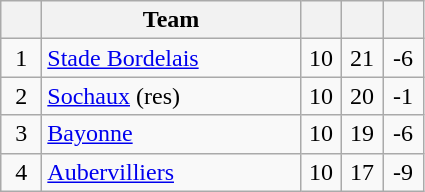<table class="wikitable" style="text-align: center;">
<tr>
<th width=20></th>
<th width=165>Team</th>
<th width=20></th>
<th width=20></th>
<th width=20></th>
</tr>
<tr>
<td>1</td>
<td align="left"><a href='#'>Stade Bordelais</a></td>
<td>10</td>
<td>21</td>
<td>-6</td>
</tr>
<tr>
<td>2</td>
<td align="left"><a href='#'>Sochaux</a> (res)</td>
<td>10</td>
<td>20</td>
<td>-1</td>
</tr>
<tr>
<td>3</td>
<td align="left"><a href='#'>Bayonne</a></td>
<td>10</td>
<td>19</td>
<td>-6</td>
</tr>
<tr>
<td>4</td>
<td align="left"><a href='#'>Aubervilliers</a></td>
<td>10</td>
<td>17</td>
<td>-9</td>
</tr>
</table>
